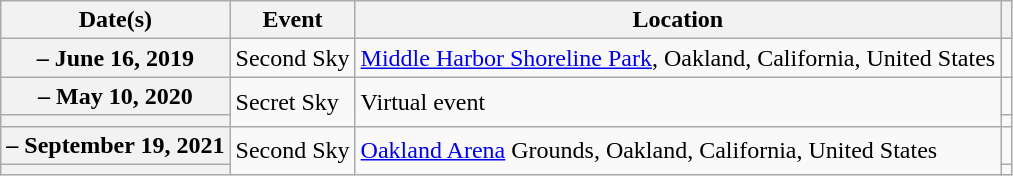<table class="wikitable sortable plain-row-headers">
<tr>
<th scope="col">Date(s)</th>
<th scope="col">Event</th>
<th scope="col">Location</th>
<th scope="col" class="unsortable"></th>
</tr>
<tr>
<th scope="row"> – June 16, 2019</th>
<td>Second Sky</td>
<td><a href='#'>Middle Harbor Shoreline Park</a>, Oakland, California, United States</td>
<td style="text-align: center;"></td>
</tr>
<tr>
<th scope="row"> – May 10, 2020</th>
<td rowspan="2">Secret Sky</td>
<td rowspan="2">Virtual event</td>
<td style="text-align: center;"></td>
</tr>
<tr>
<th scope="row"></th>
<td style="text-align: center;"></td>
</tr>
<tr>
<th scope="row"> – September 19, 2021</th>
<td rowspan="2">Second Sky</td>
<td rowspan="2"><a href='#'>Oakland Arena</a> Grounds, Oakland, California, United States</td>
<td style="text-align: center;"></td>
</tr>
<tr>
<th scope="row"></th>
<td style="text-align: center;"></td>
</tr>
</table>
